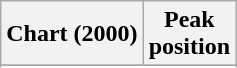<table class="wikitable sortable plainrowheaders">
<tr>
<th>Chart (2000)</th>
<th>Peak<br>position</th>
</tr>
<tr>
</tr>
<tr>
</tr>
<tr>
</tr>
</table>
